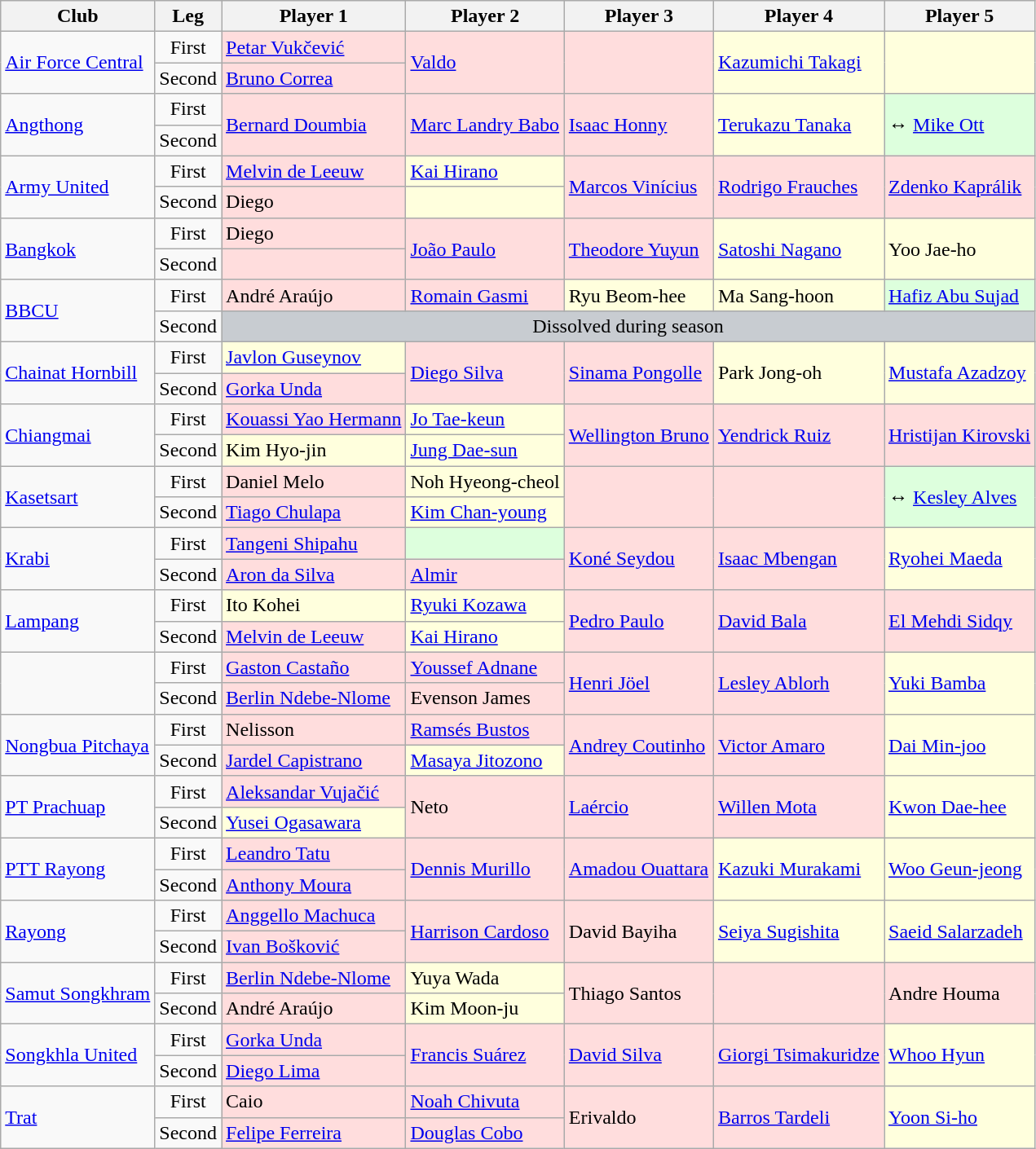<table class="wikitable" style="text-align:left">
<tr>
<th>Club</th>
<th>Leg</th>
<th>Player 1</th>
<th>Player 2</th>
<th>Player 3</th>
<th>Player 4</th>
<th>Player 5</th>
</tr>
<tr>
<td rowspan="2"><a href='#'>Air Force Central</a></td>
<td align="center">First</td>
<td bgcolor="#ffdddd"> <a href='#'>Petar Vukčević</a> </td>
<td bgcolor="#ffdddd" rowspan="2"> <a href='#'>Valdo</a></td>
<td bgcolor="#ffdddd" rowspan="2"></td>
<td bgcolor="#ffffdd" rowspan="2"> <a href='#'>Kazumichi Takagi</a></td>
<td bgcolor="#ffffdd" rowspan="2"></td>
</tr>
<tr>
<td align="center">Second</td>
<td bgcolor="#ffdddd"> <a href='#'>Bruno Correa</a> </td>
</tr>
<tr>
<td rowspan="2"><a href='#'>Angthong</a></td>
<td align="center">First</td>
<td bgcolor="#ffdddd" rowspan="2"> <a href='#'>Bernard Doumbia</a></td>
<td bgcolor="#ffdddd" rowspan="2"> <a href='#'>Marc Landry Babo</a></td>
<td bgcolor="#ffdddd" rowspan="2"> <a href='#'>Isaac Honny</a></td>
<td bgcolor="#ffffdd" rowspan="2"> <a href='#'>Terukazu Tanaka</a></td>
<td bgcolor="#ddffdd" rowspan="2">↔ <a href='#'>Mike Ott</a></td>
</tr>
<tr>
<td align="center">Second</td>
</tr>
<tr>
<td rowspan="2"><a href='#'>Army United</a></td>
<td align="center">First</td>
<td bgcolor="#ffdddd"> <a href='#'>Melvin de Leeuw</a> </td>
<td bgcolor="#ffffdd"> <a href='#'>Kai Hirano</a> </td>
<td bgcolor="#ffdddd" rowspan="2"> <a href='#'>Marcos Vinícius</a></td>
<td bgcolor="#ffdddd" rowspan="2"> <a href='#'>Rodrigo Frauches</a></td>
<td bgcolor="#ffdddd" rowspan="2"> <a href='#'>Zdenko Kaprálik</a></td>
</tr>
<tr>
<td align="center">Second</td>
<td bgcolor="#ffdddd"> Diego </td>
<td bgcolor="#ffffdd"></td>
</tr>
<tr>
<td rowspan="2"><a href='#'>Bangkok</a></td>
<td align="center">First</td>
<td bgcolor="#ffdddd"> Diego </td>
<td bgcolor="#ffdddd" rowspan="2"> <a href='#'>João Paulo</a></td>
<td bgcolor="#ffdddd" rowspan="2"> <a href='#'>Theodore Yuyun</a></td>
<td bgcolor="#ffffdd" rowspan="2"> <a href='#'>Satoshi Nagano</a></td>
<td bgcolor="#ffffdd" rowspan="2"> Yoo Jae-ho</td>
</tr>
<tr>
<td align="center">Second</td>
<td bgcolor="#ffdddd"></td>
</tr>
<tr>
<td rowspan="2"><a href='#'>BBCU</a></td>
<td align="center">First</td>
<td bgcolor="#ffdddd"> André Araújo </td>
<td bgcolor="#ffdddd"> <a href='#'>Romain Gasmi</a> </td>
<td bgcolor="#ffffdd"> Ryu Beom-hee </td>
<td bgcolor="#ffffdd"> Ma Sang-hoon </td>
<td bgcolor="#ddffdd"> <a href='#'>Hafiz Abu Sujad</a> </td>
</tr>
<tr>
<td align="center">Second</td>
<td bgcolor="#c8ccd1" colspan="5" align="center">Dissolved during season</td>
</tr>
<tr>
<td rowspan="2"><a href='#'>Chainat Hornbill</a></td>
<td align="center">First</td>
<td bgcolor="#ffffdd"> <a href='#'>Javlon Guseynov</a> </td>
<td bgcolor="#ffdddd" rowspan="2"> <a href='#'>Diego Silva</a></td>
<td bgcolor="#ffdddd" rowspan="2"> <a href='#'>Sinama Pongolle</a></td>
<td bgcolor="#ffffdd" rowspan="2"> Park Jong-oh</td>
<td bgcolor="#ffffdd" rowspan="2"> <a href='#'>Mustafa Azadzoy</a></td>
</tr>
<tr>
<td align="center">Second</td>
<td bgcolor="#ffdddd"> <a href='#'>Gorka Unda</a> </td>
</tr>
<tr>
<td rowspan="2"><a href='#'>Chiangmai</a></td>
<td align="center">First</td>
<td bgcolor="#ffdddd"> <a href='#'>Kouassi Yao Hermann</a> </td>
<td bgcolor="#ffffdd"> <a href='#'>Jo Tae-keun</a> </td>
<td bgcolor="#ffdddd" rowspan="2"> <a href='#'>Wellington Bruno</a></td>
<td bgcolor="#ffdddd" rowspan="2"> <a href='#'>Yendrick Ruiz</a></td>
<td bgcolor="#ffdddd" rowspan="2"> <a href='#'>Hristijan Kirovski</a></td>
</tr>
<tr>
<td align="center">Second</td>
<td bgcolor="#ffffdd"> Kim Hyo-jin </td>
<td bgcolor="#ffffdd"> <a href='#'>Jung Dae-sun</a> </td>
</tr>
<tr>
<td rowspan="2"><a href='#'>Kasetsart</a></td>
<td align="center">First</td>
<td bgcolor="#ffdddd"> Daniel Melo </td>
<td bgcolor="#ffffdd"> Noh Hyeong-cheol </td>
<td bgcolor="#ffdddd" rowspan="2"></td>
<td bgcolor="#ffdddd" rowspan="2"></td>
<td bgcolor="#ddffdd" rowspan="2">↔ <a href='#'>Kesley Alves</a></td>
</tr>
<tr>
<td align="center">Second</td>
<td bgcolor="#ffdddd"> <a href='#'>Tiago Chulapa</a> </td>
<td bgcolor="#ffffdd"> <a href='#'>Kim Chan-young</a> </td>
</tr>
<tr>
<td rowspan="2"><a href='#'>Krabi</a></td>
<td align="center">First</td>
<td bgcolor="#ffdddd"> <a href='#'>Tangeni Shipahu</a> </td>
<td bgcolor="#ddffdd"></td>
<td bgcolor="#ffdddd" rowspan="2"> <a href='#'>Koné Seydou</a></td>
<td bgcolor="#ffdddd" rowspan="2"> <a href='#'>Isaac Mbengan</a></td>
<td bgcolor="#ffffdd" rowspan="2"> <a href='#'>Ryohei Maeda</a></td>
</tr>
<tr>
<td align="center">Second</td>
<td bgcolor="#ffdddd"> <a href='#'>Aron da Silva</a> </td>
<td bgcolor="#ffdddd"> <a href='#'>Almir</a> </td>
</tr>
<tr>
<td rowspan="2"><a href='#'>Lampang</a></td>
<td align="center">First</td>
<td bgcolor="#ffffdd"> Ito Kohei </td>
<td bgcolor="#ffffdd"> <a href='#'>Ryuki Kozawa</a> </td>
<td bgcolor="#ffdddd" rowspan="2"> <a href='#'>Pedro Paulo</a></td>
<td bgcolor="#ffdddd" rowspan="2"> <a href='#'>David Bala</a></td>
<td bgcolor="#ffdddd" rowspan="2"> <a href='#'>El Mehdi Sidqy</a></td>
</tr>
<tr>
<td align="center">Second</td>
<td bgcolor="#ffdddd"> <a href='#'>Melvin de Leeuw</a> </td>
<td bgcolor="#ffffdd"> <a href='#'>Kai Hirano</a> </td>
</tr>
<tr>
<td rowspan="2"></td>
<td align="center">First</td>
<td bgcolor="#ffdddd"> <a href='#'>Gaston Castaño</a> </td>
<td bgcolor="#ffdddd"> <a href='#'>Youssef Adnane</a> </td>
<td bgcolor="#ffdddd" rowspan="2"> <a href='#'>Henri Jöel</a></td>
<td bgcolor="#ffdddd" rowspan="2"> <a href='#'>Lesley Ablorh</a></td>
<td bgcolor="#ffffdd" rowspan="2"> <a href='#'>Yuki Bamba</a></td>
</tr>
<tr>
<td align="center">Second</td>
<td bgcolor="#ffdddd"> <a href='#'>Berlin Ndebe-Nlome</a> </td>
<td bgcolor="#ffdddd"> Evenson James </td>
</tr>
<tr>
<td rowspan="2"><a href='#'>Nongbua Pitchaya</a></td>
<td align="center">First</td>
<td bgcolor="#ffdddd"> Nelisson </td>
<td bgcolor="#ffdddd"> <a href='#'>Ramsés Bustos</a> </td>
<td bgcolor="#ffdddd" rowspan="2"> <a href='#'>Andrey Coutinho</a></td>
<td bgcolor="#ffdddd" rowspan="2"> <a href='#'>Victor Amaro</a></td>
<td bgcolor="#ffffdd" rowspan="2"> <a href='#'>Dai Min-joo</a></td>
</tr>
<tr>
<td align="center">Second</td>
<td bgcolor="#ffdddd"> <a href='#'>Jardel Capistrano</a> </td>
<td bgcolor="#ffffdd"> <a href='#'>Masaya Jitozono</a> </td>
</tr>
<tr>
<td rowspan="2"><a href='#'>PT Prachuap</a></td>
<td align="center">First</td>
<td bgcolor="#ffdddd"> <a href='#'>Aleksandar Vujačić</a> </td>
<td bgcolor="#ffdddd" rowspan="2"> Neto</td>
<td bgcolor="#ffdddd" rowspan="2"> <a href='#'>Laércio</a></td>
<td bgcolor="#ffdddd" rowspan="2"> <a href='#'>Willen Mota</a></td>
<td bgcolor="#ffffdd" rowspan="2"> <a href='#'>Kwon Dae-hee</a></td>
</tr>
<tr>
<td align="center">Second</td>
<td bgcolor="#ffffdd"> <a href='#'>Yusei Ogasawara</a> </td>
</tr>
<tr>
<td rowspan="2"><a href='#'>PTT Rayong</a></td>
<td align="center">First</td>
<td bgcolor="#ffdddd"> <a href='#'>Leandro Tatu</a> </td>
<td bgcolor="#ffdddd" rowspan="2"> <a href='#'>Dennis Murillo</a></td>
<td bgcolor="#ffdddd" rowspan="2"> <a href='#'>Amadou Ouattara</a></td>
<td bgcolor="#ffffdd" rowspan="2"> <a href='#'>Kazuki Murakami</a></td>
<td bgcolor="#ffffdd" rowspan="2"> <a href='#'>Woo Geun-jeong</a></td>
</tr>
<tr>
<td align="center">Second</td>
<td bgcolor="#ffdddd"> <a href='#'>Anthony Moura</a> </td>
</tr>
<tr>
<td rowspan="2"><a href='#'>Rayong</a></td>
<td align="center">First</td>
<td bgcolor="#ffdddd"> <a href='#'>Anggello Machuca</a> </td>
<td bgcolor="#ffdddd" rowspan="2"> <a href='#'>Harrison Cardoso</a></td>
<td bgcolor="#ffdddd" rowspan="2"> David Bayiha</td>
<td bgcolor="#ffffdd" rowspan="2"> <a href='#'>Seiya Sugishita</a></td>
<td bgcolor="#ffffdd" rowspan="2"> <a href='#'>Saeid Salarzadeh</a></td>
</tr>
<tr>
<td align="center">Second</td>
<td bgcolor="#ffdddd"> <a href='#'>Ivan Bošković</a> </td>
</tr>
<tr>
<td rowspan="2"><a href='#'>Samut Songkhram</a></td>
<td align="center">First</td>
<td bgcolor="#ffdddd"> <a href='#'>Berlin Ndebe-Nlome</a> </td>
<td bgcolor="#ffffdd"> Yuya Wada </td>
<td bgcolor="#ffdddd" rowspan="2"> Thiago Santos</td>
<td bgcolor="#ffdddd" rowspan="2"></td>
<td bgcolor="#ffdddd" rowspan="2"> Andre Houma</td>
</tr>
<tr>
<td align="center">Second</td>
<td bgcolor="#ffdddd"> André Araújo </td>
<td bgcolor="#ffffdd"> Kim Moon-ju </td>
</tr>
<tr>
<td rowspan="2"><a href='#'>Songkhla United</a></td>
<td align="center">First</td>
<td bgcolor="#ffdddd"> <a href='#'>Gorka Unda</a> </td>
<td bgcolor="#ffdddd" rowspan="2"> <a href='#'>Francis Suárez</a></td>
<td bgcolor="#ffdddd" rowspan="2"> <a href='#'>David Silva</a></td>
<td bgcolor="#ffdddd" rowspan="2"> <a href='#'>Giorgi Tsimakuridze</a></td>
<td bgcolor="#ffffdd" rowspan="2"> <a href='#'>Whoo Hyun</a></td>
</tr>
<tr>
<td align="center">Second</td>
<td bgcolor="#ffdddd"> <a href='#'>Diego Lima</a> </td>
</tr>
<tr>
<td rowspan="2"><a href='#'>Trat</a></td>
<td align="center">First</td>
<td bgcolor="#ffdddd"> Caio </td>
<td bgcolor="#ffdddd"> <a href='#'>Noah Chivuta</a> </td>
<td bgcolor="#ffdddd" rowspan="2"> Erivaldo</td>
<td bgcolor="#ffdddd" rowspan="2"> <a href='#'>Barros Tardeli</a></td>
<td bgcolor="#ffffdd" rowspan="2"> <a href='#'>Yoon Si-ho</a></td>
</tr>
<tr>
<td align="center">Second</td>
<td bgcolor="#ffdddd"> <a href='#'>Felipe Ferreira</a> </td>
<td bgcolor="#ffdddd"> <a href='#'>Douglas Cobo</a> </td>
</tr>
</table>
